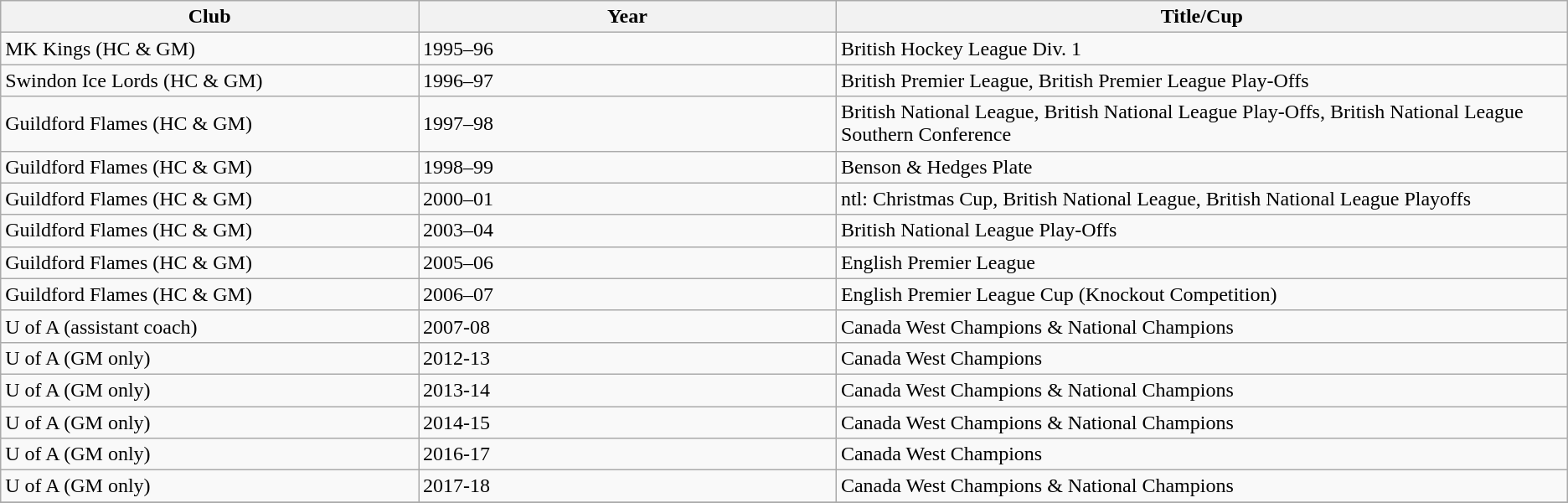<table class="wikitable">
<tr>
<th bgcolor="#DDDDFF" width="20%">Club</th>
<th bgcolor="#DDDDFF" width="20%">Year</th>
<th bgcolor="#DDDDFF" width="35%">Title/Cup</th>
</tr>
<tr>
<td>MK Kings (HC & GM)</td>
<td>1995–96</td>
<td>British Hockey League Div. 1</td>
</tr>
<tr>
<td>Swindon Ice Lords (HC & GM)</td>
<td>1996–97</td>
<td>British Premier League, British Premier League Play-Offs</td>
</tr>
<tr>
<td>Guildford Flames (HC & GM)</td>
<td>1997–98</td>
<td>British National League, British National League Play-Offs, British National League Southern Conference</td>
</tr>
<tr>
<td>Guildford Flames (HC & GM)</td>
<td>1998–99</td>
<td>Benson & Hedges Plate</td>
</tr>
<tr>
<td>Guildford Flames (HC & GM)</td>
<td>2000–01</td>
<td>ntl: Christmas Cup, British National League, British National League Playoffs</td>
</tr>
<tr>
<td>Guildford Flames (HC & GM)</td>
<td>2003–04</td>
<td>British National League Play-Offs</td>
</tr>
<tr>
<td>Guildford Flames (HC & GM)</td>
<td>2005–06</td>
<td>English Premier League</td>
</tr>
<tr>
<td>Guildford Flames (HC & GM)</td>
<td>2006–07</td>
<td>English Premier League Cup (Knockout Competition)</td>
</tr>
<tr>
<td>U of A (assistant coach)</td>
<td>2007-08</td>
<td>Canada West Champions & National Champions</td>
</tr>
<tr>
<td>U of A (GM only)</td>
<td>2012-13</td>
<td>Canada West Champions</td>
</tr>
<tr>
<td>U of A (GM only)</td>
<td>2013-14</td>
<td>Canada West Champions & National Champions</td>
</tr>
<tr>
<td>U of A (GM only)</td>
<td>2014-15</td>
<td>Canada West Champions & National Champions</td>
</tr>
<tr>
<td>U of A (GM only)</td>
<td>2016-17</td>
<td>Canada West Champions</td>
</tr>
<tr>
<td>U of A (GM only)</td>
<td>2017-18</td>
<td>Canada West Champions & National Champions</td>
</tr>
<tr>
</tr>
</table>
